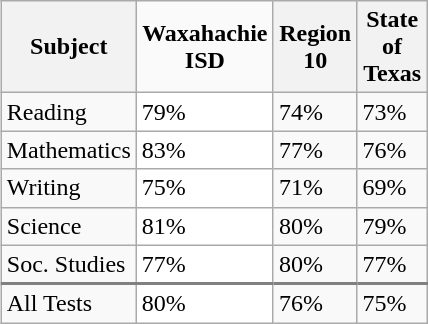<table class="wikitable" style="float:right; margin-left: 15px; width: 285px;">
<tr>
<th>Subject</th>
<th style="background:#fafafa;">Waxahachie ISD</th>
<th>Region 10</th>
<th>State of Texas</th>
</tr>
<tr>
<td>Reading</td>
<td style="background:#fff;">79%</td>
<td>74%</td>
<td>73%</td>
</tr>
<tr>
<td>Mathematics</td>
<td style="background:#fff;">83%</td>
<td>77%</td>
<td>76%</td>
</tr>
<tr>
<td>Writing</td>
<td style="background:#fff;">75%</td>
<td>71%</td>
<td>69%</td>
</tr>
<tr>
<td>Science</td>
<td style="background:#fff;">81%</td>
<td>80%</td>
<td>79%</td>
</tr>
<tr>
<td style="border-bottom:2px solid gray;">Soc. Studies</td>
<td style="border-bottom:2px solid gray; background:#fff;">77%</td>
<td style="border-bottom:2px solid gray;">80%</td>
<td style="border-bottom:2px solid gray;">77%</td>
</tr>
<tr>
<td>All Tests</td>
<td style="background:#fff;">80%</td>
<td>76%</td>
<td>75%</td>
</tr>
</table>
